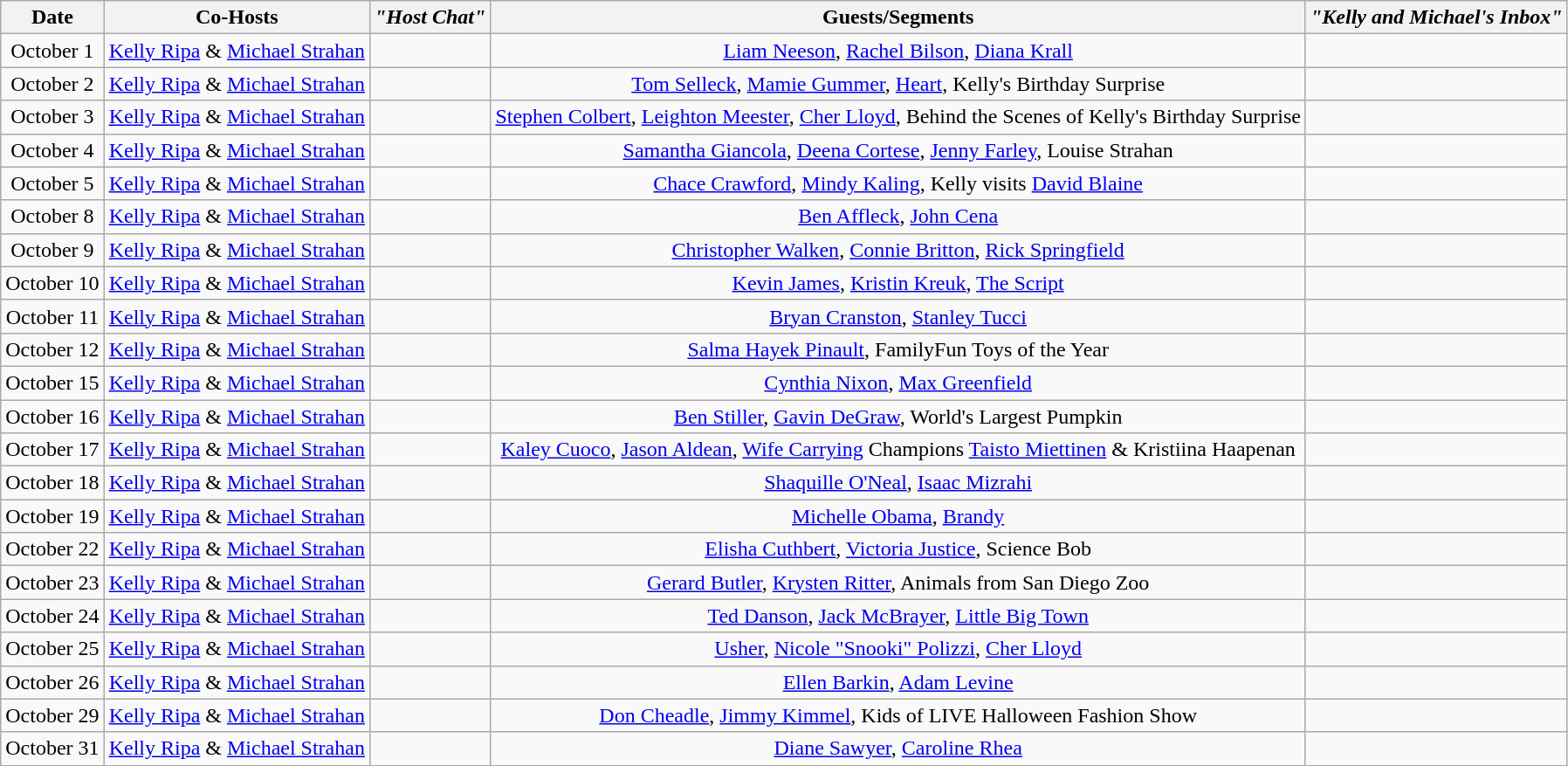<table class="wikitable sortable" style="text-align:center;">
<tr>
<th>Date</th>
<th>Co-Hosts</th>
<th><em>"Host Chat"</em></th>
<th>Guests/Segments</th>
<th><em>"Kelly and Michael's Inbox"</em></th>
</tr>
<tr>
<td>October 1</td>
<td><a href='#'>Kelly Ripa</a> & <a href='#'>Michael Strahan</a></td>
<td></td>
<td><a href='#'>Liam Neeson</a>, <a href='#'>Rachel Bilson</a>, <a href='#'>Diana Krall</a></td>
<td></td>
</tr>
<tr>
<td>October 2</td>
<td><a href='#'>Kelly Ripa</a> & <a href='#'>Michael Strahan</a></td>
<td></td>
<td><a href='#'>Tom Selleck</a>, <a href='#'>Mamie Gummer</a>, <a href='#'>Heart</a>, Kelly's Birthday Surprise</td>
<td></td>
</tr>
<tr>
<td>October 3</td>
<td><a href='#'>Kelly Ripa</a> & <a href='#'>Michael Strahan</a></td>
<td></td>
<td><a href='#'>Stephen Colbert</a>, <a href='#'>Leighton Meester</a>, <a href='#'>Cher Lloyd</a>, Behind the Scenes of Kelly's Birthday Surprise</td>
<td></td>
</tr>
<tr>
<td>October 4</td>
<td><a href='#'>Kelly Ripa</a> & <a href='#'>Michael Strahan</a></td>
<td></td>
<td><a href='#'>Samantha Giancola</a>, <a href='#'>Deena Cortese</a>, <a href='#'>Jenny Farley</a>, Louise Strahan</td>
<td></td>
</tr>
<tr>
<td>October 5</td>
<td><a href='#'>Kelly Ripa</a> & <a href='#'>Michael Strahan</a></td>
<td></td>
<td><a href='#'>Chace Crawford</a>, <a href='#'>Mindy Kaling</a>, Kelly visits <a href='#'>David Blaine</a></td>
<td></td>
</tr>
<tr>
<td>October 8</td>
<td><a href='#'>Kelly Ripa</a> & <a href='#'>Michael Strahan</a></td>
<td></td>
<td><a href='#'>Ben Affleck</a>, <a href='#'>John Cena</a></td>
<td></td>
</tr>
<tr>
<td>October 9</td>
<td><a href='#'>Kelly Ripa</a> & <a href='#'>Michael Strahan</a></td>
<td></td>
<td><a href='#'>Christopher Walken</a>, <a href='#'>Connie Britton</a>, <a href='#'>Rick Springfield</a></td>
<td></td>
</tr>
<tr>
<td>October 10</td>
<td><a href='#'>Kelly Ripa</a> & <a href='#'>Michael Strahan</a></td>
<td></td>
<td><a href='#'>Kevin James</a>, <a href='#'>Kristin Kreuk</a>, <a href='#'>The Script</a></td>
<td></td>
</tr>
<tr>
<td>October 11</td>
<td><a href='#'>Kelly Ripa</a> & <a href='#'>Michael Strahan</a></td>
<td></td>
<td><a href='#'>Bryan Cranston</a>, <a href='#'>Stanley Tucci</a></td>
<td></td>
</tr>
<tr>
<td>October 12</td>
<td><a href='#'>Kelly Ripa</a> & <a href='#'>Michael Strahan</a></td>
<td></td>
<td><a href='#'>Salma Hayek Pinault</a>, FamilyFun Toys of the Year</td>
<td></td>
</tr>
<tr>
<td>October 15</td>
<td><a href='#'>Kelly Ripa</a> & <a href='#'>Michael Strahan</a></td>
<td></td>
<td><a href='#'>Cynthia Nixon</a>, <a href='#'>Max Greenfield</a></td>
<td></td>
</tr>
<tr>
<td>October 16</td>
<td><a href='#'>Kelly Ripa</a> & <a href='#'>Michael Strahan</a></td>
<td></td>
<td><a href='#'>Ben Stiller</a>, <a href='#'>Gavin DeGraw</a>, World's Largest Pumpkin</td>
<td></td>
</tr>
<tr>
<td>October 17</td>
<td><a href='#'>Kelly Ripa</a> & <a href='#'>Michael Strahan</a></td>
<td></td>
<td><a href='#'>Kaley Cuoco</a>, <a href='#'>Jason Aldean</a>, <a href='#'>Wife Carrying</a> Champions <a href='#'>Taisto Miettinen</a> & Kristiina Haapenan</td>
<td></td>
</tr>
<tr>
<td>October 18</td>
<td><a href='#'>Kelly Ripa</a> & <a href='#'>Michael Strahan</a></td>
<td></td>
<td><a href='#'>Shaquille O'Neal</a>, <a href='#'>Isaac Mizrahi</a></td>
<td></td>
</tr>
<tr>
<td>October 19</td>
<td><a href='#'>Kelly Ripa</a> & <a href='#'>Michael Strahan</a></td>
<td></td>
<td><a href='#'>Michelle Obama</a>, <a href='#'>Brandy</a></td>
<td></td>
</tr>
<tr>
<td>October 22</td>
<td><a href='#'>Kelly Ripa</a> & <a href='#'>Michael Strahan</a></td>
<td></td>
<td><a href='#'>Elisha Cuthbert</a>, <a href='#'>Victoria Justice</a>, Science Bob</td>
<td></td>
</tr>
<tr>
<td>October 23</td>
<td><a href='#'>Kelly Ripa</a> & <a href='#'>Michael Strahan</a></td>
<td></td>
<td><a href='#'>Gerard Butler</a>, <a href='#'>Krysten Ritter</a>, Animals from San Diego Zoo</td>
<td></td>
</tr>
<tr>
<td>October 24</td>
<td><a href='#'>Kelly Ripa</a> & <a href='#'>Michael Strahan</a></td>
<td></td>
<td><a href='#'>Ted Danson</a>, <a href='#'>Jack McBrayer</a>, <a href='#'>Little Big Town</a></td>
<td></td>
</tr>
<tr>
<td>October 25</td>
<td><a href='#'>Kelly Ripa</a> & <a href='#'>Michael Strahan</a></td>
<td></td>
<td><a href='#'>Usher</a>, <a href='#'>Nicole "Snooki" Polizzi</a>, <a href='#'>Cher Lloyd</a></td>
<td></td>
</tr>
<tr>
<td>October 26</td>
<td><a href='#'>Kelly Ripa</a> & <a href='#'>Michael Strahan</a></td>
<td></td>
<td><a href='#'>Ellen Barkin</a>, <a href='#'>Adam Levine</a></td>
<td></td>
</tr>
<tr>
<td>October 29</td>
<td><a href='#'>Kelly Ripa</a> & <a href='#'>Michael Strahan</a></td>
<td></td>
<td><a href='#'>Don Cheadle</a>, <a href='#'>Jimmy Kimmel</a>, Kids of LIVE Halloween Fashion Show</td>
<td></td>
</tr>
<tr>
<td>October 31</td>
<td><a href='#'>Kelly Ripa</a> & <a href='#'>Michael Strahan</a></td>
<td></td>
<td><a href='#'>Diane Sawyer</a>, <a href='#'>Caroline Rhea</a></td>
<td></td>
</tr>
</table>
